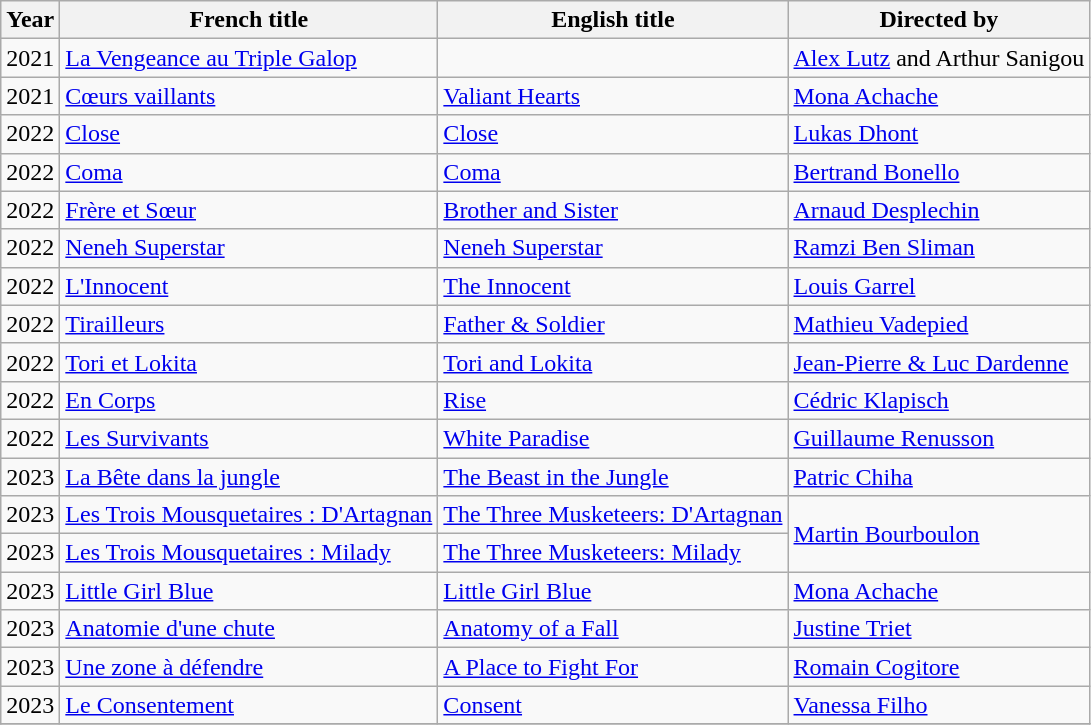<table class="wikitable sortable">
<tr>
<th>Year</th>
<th>French title</th>
<th>English title</th>
<th>Directed by</th>
</tr>
<tr>
<td>2021</td>
<td><a href='#'>La Vengeance au Triple Galop</a></td>
<td></td>
<td><a href='#'>Alex Lutz</a> and Arthur Sanigou</td>
</tr>
<tr>
<td>2021</td>
<td><a href='#'>Cœurs vaillants</a></td>
<td><a href='#'>Valiant Hearts</a></td>
<td><a href='#'>Mona Achache</a></td>
</tr>
<tr>
<td>2022</td>
<td><a href='#'>Close</a></td>
<td><a href='#'>Close</a></td>
<td><a href='#'>Lukas Dhont</a></td>
</tr>
<tr>
<td>2022</td>
<td><a href='#'>Coma</a></td>
<td><a href='#'>Coma</a></td>
<td><a href='#'>Bertrand Bonello</a></td>
</tr>
<tr>
<td>2022</td>
<td><a href='#'>Frère et Sœur</a></td>
<td><a href='#'>Brother and Sister</a></td>
<td><a href='#'>Arnaud Desplechin</a></td>
</tr>
<tr>
<td>2022</td>
<td><a href='#'>Neneh Superstar</a></td>
<td><a href='#'>Neneh Superstar</a></td>
<td><a href='#'>Ramzi Ben Sliman</a></td>
</tr>
<tr>
<td>2022</td>
<td><a href='#'>L'Innocent</a></td>
<td><a href='#'>The Innocent</a></td>
<td><a href='#'>Louis Garrel</a></td>
</tr>
<tr>
<td>2022</td>
<td><a href='#'>Tirailleurs</a></td>
<td><a href='#'>Father & Soldier</a></td>
<td><a href='#'>Mathieu Vadepied</a></td>
</tr>
<tr>
<td>2022</td>
<td><a href='#'>Tori et Lokita</a></td>
<td><a href='#'>Tori and Lokita</a></td>
<td><a href='#'>Jean-Pierre & Luc Dardenne</a></td>
</tr>
<tr>
<td>2022</td>
<td><a href='#'>En Corps</a></td>
<td><a href='#'>Rise</a></td>
<td><a href='#'>Cédric Klapisch</a></td>
</tr>
<tr>
<td>2022</td>
<td><a href='#'>Les Survivants</a></td>
<td><a href='#'>White Paradise</a></td>
<td><a href='#'>Guillaume Renusson</a></td>
</tr>
<tr>
<td>2023</td>
<td><a href='#'>La Bête dans la jungle</a></td>
<td><a href='#'>The Beast in the Jungle</a></td>
<td><a href='#'>Patric Chiha</a></td>
</tr>
<tr>
<td>2023</td>
<td><a href='#'>Les Trois Mousquetaires : D'Artagnan</a></td>
<td><a href='#'>The Three Musketeers: D'Artagnan</a></td>
<td rowspan=2><a href='#'>Martin Bourboulon</a></td>
</tr>
<tr>
<td>2023</td>
<td><a href='#'>Les Trois Mousquetaires : Milady</a></td>
<td><a href='#'>The Three Musketeers: Milady</a></td>
</tr>
<tr>
<td>2023</td>
<td><a href='#'>Little Girl Blue</a></td>
<td><a href='#'>Little Girl Blue</a></td>
<td><a href='#'>Mona Achache</a></td>
</tr>
<tr>
<td>2023</td>
<td><a href='#'>Anatomie d'une chute</a></td>
<td><a href='#'>Anatomy of a Fall</a></td>
<td><a href='#'>Justine Triet</a></td>
</tr>
<tr>
<td>2023</td>
<td><a href='#'>Une zone à défendre</a></td>
<td><a href='#'>A Place to Fight For</a></td>
<td><a href='#'>Romain Cogitore</a></td>
</tr>
<tr>
<td>2023</td>
<td><a href='#'>Le Consentement</a></td>
<td><a href='#'>Consent</a></td>
<td><a href='#'>Vanessa Filho</a></td>
</tr>
<tr>
</tr>
</table>
